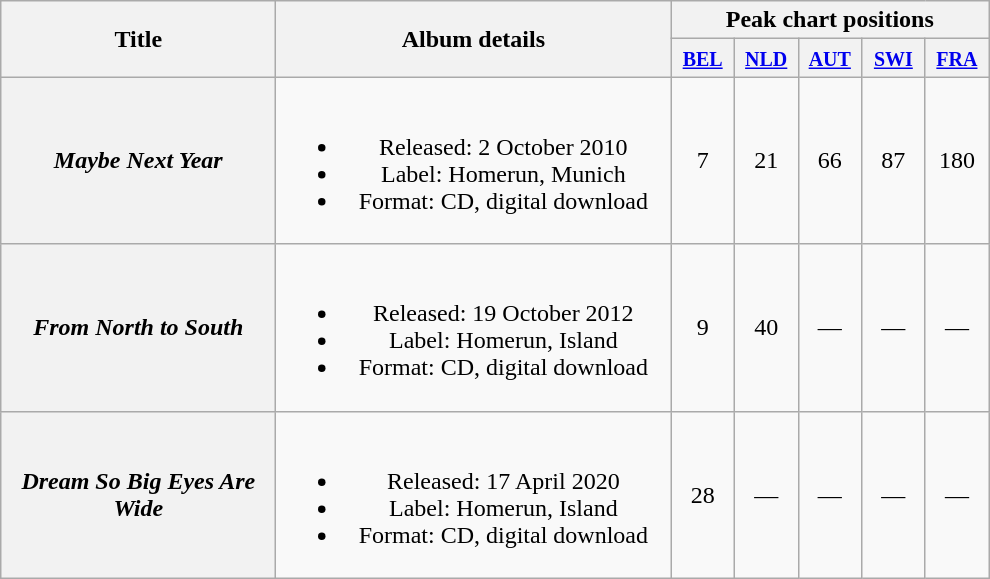<table class="wikitable plainrowheaders" style="text-align:center;">
<tr>
<th scope="col" rowspan="2" style="width:11em;">Title</th>
<th scope="col" rowspan="2" style="width:16em;">Album details</th>
<th scope="col" colspan="5">Peak chart positions</th>
</tr>
<tr>
<th style="width:35px;"><small><a href='#'>BEL</a></small></th>
<th style="width:35px;"><small><a href='#'>NLD</a></small></th>
<th style="width:35px;"><small><a href='#'>AUT</a></small></th>
<th style="width:35px;"><small><a href='#'>SWI</a></small></th>
<th style="width:35px;"><small><a href='#'>FRA</a></small></th>
</tr>
<tr>
<th scope="row"><em>Maybe Next Year</em></th>
<td><br><ul><li>Released: 2 October 2010</li><li>Label: Homerun, Munich</li><li>Format: CD, digital download</li></ul></td>
<td style="text-align:center;">7</td>
<td style="text-align:center;">21</td>
<td style="text-align:center;">66</td>
<td style="text-align:center;">87</td>
<td style="text-align:center;">180</td>
</tr>
<tr>
<th scope="row"><em>From North to South</em></th>
<td><br><ul><li>Released: 19 October 2012</li><li>Label: Homerun, Island</li><li>Format: CD, digital download</li></ul></td>
<td style="text-align:center;">9</td>
<td style="text-align:center;">40</td>
<td style="text-align:center;">—</td>
<td style="text-align:center;">—</td>
<td style="text-align:center;">—</td>
</tr>
<tr>
<th scope="row"><em>Dream So Big Eyes Are Wide</em></th>
<td><br><ul><li>Released: 17 April 2020</li><li>Label: Homerun, Island</li><li>Format: CD, digital download</li></ul></td>
<td style="text-align:center;">28</td>
<td style="text-align:center;">—</td>
<td style="text-align:center;">—</td>
<td style="text-align:center;">—</td>
<td style="text-align:center;">—</td>
</tr>
</table>
